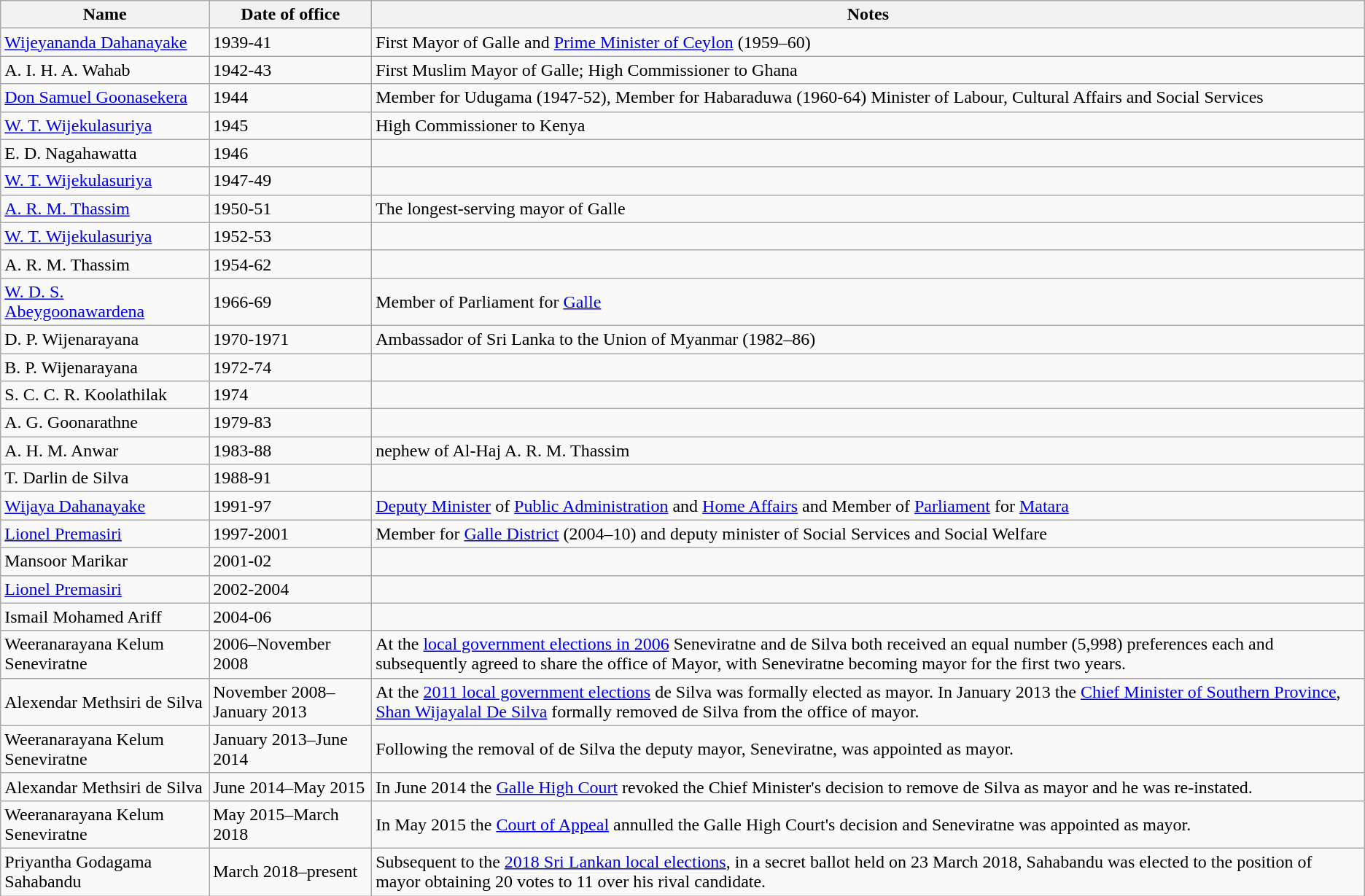<table class="wikitable sortable">
<tr>
<th>Name</th>
<th>Date of office</th>
<th>Notes</th>
</tr>
<tr>
<td><a href='#'>Wijeyananda Dahanayake</a></td>
<td>1939-41</td>
<td>First Mayor of Galle and <a href='#'>Prime Minister of Ceylon</a> (1959–60)</td>
</tr>
<tr>
<td>A. I. H. A. Wahab</td>
<td>1942-43</td>
<td>First Muslim Mayor of Galle; High Commissioner to Ghana</td>
</tr>
<tr>
<td><a href='#'>Don Samuel Goonasekera</a></td>
<td>1944</td>
<td>Member for Udugama (1947-52), Member for Habaraduwa (1960-64) Minister of Labour, Cultural Affairs and Social Services</td>
</tr>
<tr>
<td><a href='#'>W. T. Wijekulasuriya</a></td>
<td>1945</td>
<td>High Commissioner to Kenya</td>
</tr>
<tr>
<td>E. D. Nagahawatta</td>
<td>1946</td>
<td></td>
</tr>
<tr>
<td><a href='#'>W. T. Wijekulasuriya</a></td>
<td>1947-49</td>
<td></td>
</tr>
<tr>
<td><a href='#'>A. R. M. Thassim</a></td>
<td>1950-51</td>
<td>The longest-serving mayor of Galle</td>
</tr>
<tr>
<td><a href='#'>W. T. Wijekulasuriya</a></td>
<td>1952-53</td>
<td></td>
</tr>
<tr>
<td>A. R. M. Thassim</td>
<td>1954-62</td>
<td></td>
</tr>
<tr>
<td><a href='#'>W. D. S. Abeygoonawardena</a></td>
<td>1966-69</td>
<td>Member of Parliament for <a href='#'>Galle</a></td>
</tr>
<tr>
<td>D. P. Wijenarayana</td>
<td>1970-1971</td>
<td>Ambassador of Sri Lanka to the Union of Myanmar (1982–86)</td>
</tr>
<tr>
<td>B. P. Wijenarayana</td>
<td>1972-74</td>
<td></td>
</tr>
<tr>
<td>S. C. C. R. Koolathilak</td>
<td>1974</td>
<td></td>
</tr>
<tr>
<td>A. G. Goonarathne</td>
<td>1979-83</td>
<td></td>
</tr>
<tr>
<td>A. H. M. Anwar</td>
<td>1983-88</td>
<td>nephew of Al-Haj A. R. M. Thassim</td>
</tr>
<tr>
<td>T. Darlin de Silva</td>
<td>1988-91</td>
<td></td>
</tr>
<tr>
<td><a href='#'>Wijaya Dahanayake</a></td>
<td>1991-97</td>
<td><a href='#'>Deputy Minister</a> of <a href='#'>Public Administration</a> and <a href='#'>Home Affairs</a> and Member of <a href='#'>Parliament</a> for <a href='#'>Matara</a></td>
</tr>
<tr>
<td><a href='#'>Lionel Premasiri</a></td>
<td>1997-2001</td>
<td>Member for <a href='#'>Galle District</a> (2004–10) and deputy minister of Social Services and Social Welfare</td>
</tr>
<tr>
<td>Mansoor Marikar</td>
<td>2001-02</td>
<td></td>
</tr>
<tr>
<td><a href='#'>Lionel Premasiri</a></td>
<td>2002-2004</td>
<td></td>
</tr>
<tr>
<td>Ismail Mohamed Ariff</td>
<td>2004-06</td>
<td></td>
</tr>
<tr>
<td>Weeranarayana Kelum Seneviratne</td>
<td>2006–November 2008</td>
<td>At the <a href='#'>local government elections in 2006</a> Seneviratne and de Silva both received an equal number (5,998) preferences each and subsequently agreed to share the office of Mayor, with Seneviratne becoming mayor for the first two years.</td>
</tr>
<tr>
<td>Alexendar Methsiri de Silva</td>
<td>November 2008–January 2013</td>
<td>At the <a href='#'>2011 local government elections</a> de Silva was formally elected as mayor. In January 2013 the <a href='#'>Chief Minister of Southern Province</a>, <a href='#'>Shan Wijayalal De Silva</a> formally removed de Silva from the office of mayor.</td>
</tr>
<tr>
<td>Weeranarayana Kelum Seneviratne</td>
<td>January 2013–June 2014</td>
<td>Following the removal of de Silva the deputy mayor, Seneviratne, was appointed as mayor.</td>
</tr>
<tr>
<td>Alexandar Methsiri de Silva</td>
<td>June 2014–May 2015</td>
<td>In June 2014 the <a href='#'>Galle High Court</a> revoked the Chief Minister's decision to remove de Silva as mayor and he was re-instated.</td>
</tr>
<tr>
<td>Weeranarayana Kelum Seneviratne</td>
<td>May 2015–March 2018</td>
<td>In May 2015 the <a href='#'>Court of Appeal</a> annulled the Galle High Court's decision and Seneviratne was appointed as mayor.</td>
</tr>
<tr>
<td>Priyantha Godagama Sahabandu</td>
<td>March 2018–present</td>
<td>Subsequent to the <a href='#'>2018 Sri Lankan local elections</a>, in a secret ballot held on 23 March 2018, Sahabandu was elected to the position of mayor obtaining 20 votes to 11 over his rival candidate.</td>
</tr>
</table>
